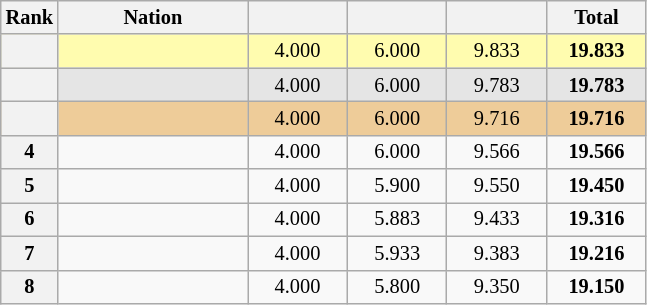<table class="wikitable sortable" style="text-align:center; font-size:85%">
<tr>
<th scope="col" style="width:25px;">Rank</th>
<th ! scope="col" style="width:120px;">Nation</th>
<th ! scope="col" style="width:60px;"></th>
<th ! scope="col" style="width:60px;"></th>
<th ! scope="col" style="width:60px;"></th>
<th ! scope="col" style="width:60px;">Total</th>
</tr>
<tr style="background:#fffcaf;">
<th scope=row style="text-align:center"></th>
<td style="text-align:left;"></td>
<td>4.000</td>
<td>6.000</td>
<td>9.833</td>
<td><strong>19.833</strong></td>
</tr>
<tr style="background:#e5e5e5;">
<th scope=row style="text-align:center"></th>
<td style="text-align:left;"></td>
<td>4.000</td>
<td>6.000</td>
<td>9.783</td>
<td><strong>19.783</strong></td>
</tr>
<tr style="background:#ec9;">
<th scope=row style="text-align:center"></th>
<td style="text-align:left;"></td>
<td>4.000</td>
<td>6.000</td>
<td>9.716</td>
<td><strong>19.716</strong></td>
</tr>
<tr>
<th scope=row style="text-align:center">4</th>
<td style="text-align:left;"></td>
<td>4.000</td>
<td>6.000</td>
<td>9.566</td>
<td><strong>19.566</strong></td>
</tr>
<tr>
<th scope=row style="text-align:center">5</th>
<td style="text-align:left;"></td>
<td>4.000</td>
<td>5.900</td>
<td>9.550</td>
<td><strong>19.450</strong></td>
</tr>
<tr>
<th scope=row style="text-align:center">6</th>
<td style="text-align:left;"></td>
<td>4.000</td>
<td>5.883</td>
<td>9.433</td>
<td><strong>19.316</strong></td>
</tr>
<tr>
<th scope=row style="text-align:center">7</th>
<td style="text-align:left;"></td>
<td>4.000</td>
<td>5.933</td>
<td>9.383</td>
<td><strong>19.216</strong></td>
</tr>
<tr>
<th scope=row style="text-align:center">8</th>
<td style="text-align:left;"></td>
<td>4.000</td>
<td>5.800</td>
<td>9.350</td>
<td><strong>19.150</strong></td>
</tr>
</table>
